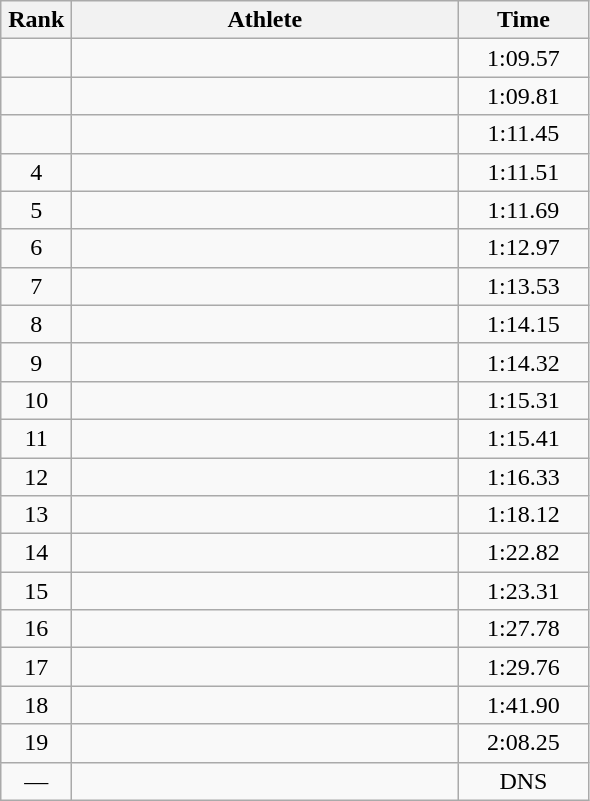<table class=wikitable style="text-align:center">
<tr>
<th width=40>Rank</th>
<th width=250>Athlete</th>
<th width=80>Time</th>
</tr>
<tr>
<td></td>
<td align=left></td>
<td>1:09.57</td>
</tr>
<tr>
<td></td>
<td align=left></td>
<td>1:09.81</td>
</tr>
<tr>
<td></td>
<td align=left></td>
<td>1:11.45</td>
</tr>
<tr>
<td>4</td>
<td align=left></td>
<td>1:11.51</td>
</tr>
<tr>
<td>5</td>
<td align=left></td>
<td>1:11.69</td>
</tr>
<tr>
<td>6</td>
<td align=left></td>
<td>1:12.97</td>
</tr>
<tr>
<td>7</td>
<td align=left></td>
<td>1:13.53</td>
</tr>
<tr>
<td>8</td>
<td align=left></td>
<td>1:14.15</td>
</tr>
<tr>
<td>9</td>
<td align=left></td>
<td>1:14.32</td>
</tr>
<tr>
<td>10</td>
<td align=left></td>
<td>1:15.31</td>
</tr>
<tr>
<td>11</td>
<td align=left></td>
<td>1:15.41</td>
</tr>
<tr>
<td>12</td>
<td align=left></td>
<td>1:16.33</td>
</tr>
<tr>
<td>13</td>
<td align=left></td>
<td>1:18.12</td>
</tr>
<tr>
<td>14</td>
<td align=left></td>
<td>1:22.82</td>
</tr>
<tr>
<td>15</td>
<td align=left></td>
<td>1:23.31</td>
</tr>
<tr>
<td>16</td>
<td align=left></td>
<td>1:27.78</td>
</tr>
<tr>
<td>17</td>
<td align=left></td>
<td>1:29.76</td>
</tr>
<tr>
<td>18</td>
<td align=left></td>
<td>1:41.90</td>
</tr>
<tr>
<td>19</td>
<td align=left></td>
<td>2:08.25</td>
</tr>
<tr>
<td>—</td>
<td align=left></td>
<td>DNS</td>
</tr>
</table>
